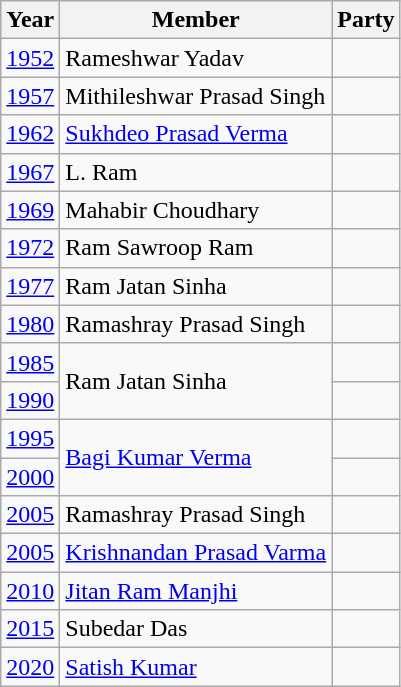<table class="wikitable sortable">
<tr>
<th>Year</th>
<th>Member</th>
<th colspan="2">Party</th>
</tr>
<tr>
<td><a href='#'>1952</a></td>
<td>Rameshwar Yadav</td>
<td></td>
</tr>
<tr>
<td><a href='#'>1957</a></td>
<td>Mithileshwar Prasad Singh</td>
<td></td>
</tr>
<tr>
<td><a href='#'>1962</a></td>
<td><a href='#'>Sukhdeo Prasad Verma</a></td>
</tr>
<tr>
<td><a href='#'>1967</a></td>
<td>L. Ram</td>
<td></td>
</tr>
<tr>
<td><a href='#'>1969</a></td>
<td>Mahabir Choudhary</td>
<td></td>
</tr>
<tr>
<td><a href='#'>1972</a></td>
<td>Ram Sawroop Ram</td>
</tr>
<tr>
<td><a href='#'>1977</a></td>
<td>Ram Jatan Sinha</td>
<td></td>
</tr>
<tr>
<td><a href='#'>1980</a></td>
<td>Ramashray Prasad Singh</td>
<td></td>
</tr>
<tr>
<td><a href='#'>1985</a></td>
<td rowspan="2">Ram Jatan Sinha</td>
<td></td>
</tr>
<tr>
<td><a href='#'>1990</a></td>
</tr>
<tr>
<td><a href='#'>1995</a></td>
<td rowspan="2"><a href='#'>Bagi Kumar Verma</a></td>
<td></td>
</tr>
<tr>
<td><a href='#'>2000</a></td>
<td></td>
</tr>
<tr>
<td><a href='#'>2005</a></td>
<td>Ramashray Prasad Singh</td>
<td></td>
</tr>
<tr>
<td><a href='#'>2005</a></td>
<td><a href='#'>Krishnandan Prasad Varma</a></td>
<td></td>
</tr>
<tr>
<td><a href='#'>2010</a></td>
<td><a href='#'>Jitan Ram Manjhi</a></td>
<td></td>
</tr>
<tr>
<td><a href='#'>2015</a></td>
<td>Subedar Das</td>
<td></td>
</tr>
<tr>
<td><a href='#'>2020</a></td>
<td><a href='#'>Satish Kumar</a></td>
</tr>
</table>
